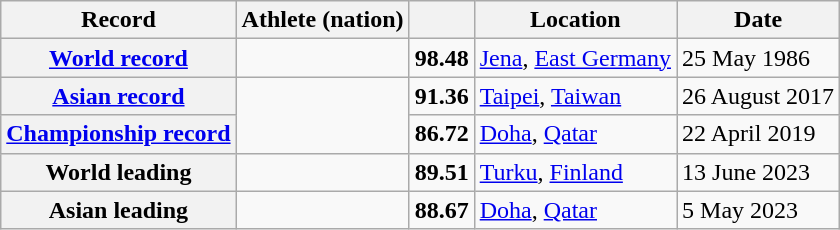<table class="wikitable">
<tr>
<th scope="col">Record</th>
<th scope="col">Athlete (nation)</th>
<th scope="col"></th>
<th scope="col">Location</th>
<th scope="col">Date</th>
</tr>
<tr>
<th scope="row"><a href='#'>World record</a></th>
<td></td>
<td align="center"><strong>98.48</strong></td>
<td><a href='#'>Jena</a>, <a href='#'>East Germany</a></td>
<td>25 May 1986</td>
</tr>
<tr>
<th scope="row"><a href='#'>Asian record</a></th>
<td rowspan="2"></td>
<td align="center"><strong>91.36</strong></td>
<td><a href='#'>Taipei</a>, <a href='#'>Taiwan</a></td>
<td>26 August 2017</td>
</tr>
<tr>
<th><a href='#'>Championship record</a></th>
<td align="center"><strong>86.72</strong></td>
<td><a href='#'>Doha</a>, <a href='#'>Qatar</a></td>
<td>22 April 2019</td>
</tr>
<tr>
<th scope="row">World leading</th>
<td></td>
<td align="center"><strong>89.51</strong></td>
<td><a href='#'>Turku</a>, <a href='#'>Finland</a></td>
<td>13 June 2023</td>
</tr>
<tr>
<th scope="row">Asian leading</th>
<td></td>
<td align="center"><strong>88.67</strong></td>
<td><a href='#'>Doha</a>, <a href='#'>Qatar</a></td>
<td>5 May 2023</td>
</tr>
</table>
